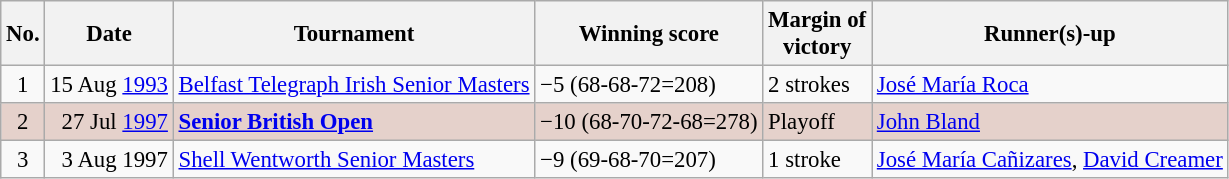<table class="wikitable" style="font-size:95%;">
<tr>
<th>No.</th>
<th>Date</th>
<th>Tournament</th>
<th>Winning score</th>
<th>Margin of<br>victory</th>
<th>Runner(s)-up</th>
</tr>
<tr>
<td align=center>1</td>
<td align=right>15 Aug <a href='#'>1993</a></td>
<td><a href='#'>Belfast Telegraph Irish Senior Masters</a></td>
<td>−5 (68-68-72=208)</td>
<td>2 strokes</td>
<td> <a href='#'>José María Roca</a></td>
</tr>
<tr style="background:#e5d1cb;">
<td align=center>2</td>
<td align=right>27 Jul <a href='#'>1997</a></td>
<td><strong><a href='#'>Senior British Open</a></strong></td>
<td>−10 (68-70-72-68=278)</td>
<td>Playoff</td>
<td> <a href='#'>John Bland</a></td>
</tr>
<tr>
<td align=center>3</td>
<td align=right>3 Aug 1997</td>
<td><a href='#'>Shell Wentworth Senior Masters</a></td>
<td>−9 (69-68-70=207)</td>
<td>1 stroke</td>
<td> <a href='#'>José María Cañizares</a>,  <a href='#'>David Creamer</a></td>
</tr>
</table>
